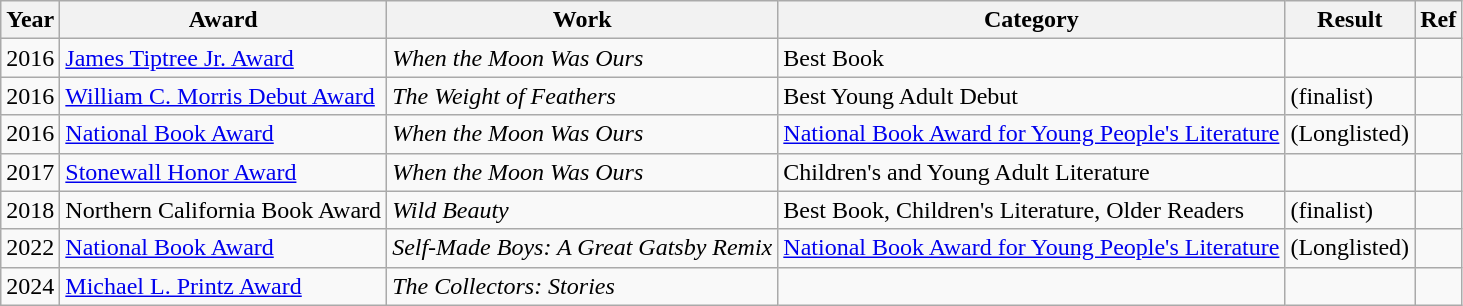<table class="wikitable">
<tr>
<th>Year</th>
<th>Award</th>
<th>Work</th>
<th>Category</th>
<th>Result</th>
<th>Ref</th>
</tr>
<tr>
<td>2016</td>
<td><a href='#'>James Tiptree Jr. Award</a></td>
<td><em>When the Moon Was Ours</em></td>
<td>Best Book</td>
<td></td>
<td></td>
</tr>
<tr>
<td>2016</td>
<td><a href='#'>William C. Morris Debut Award</a></td>
<td><em>The Weight of Feathers</em></td>
<td>Best Young Adult Debut</td>
<td> (finalist)</td>
<td></td>
</tr>
<tr>
<td>2016</td>
<td><a href='#'>National Book Award</a></td>
<td><em>When the Moon Was Ours</em></td>
<td><a href='#'>National Book Award for Young People's Literature</a></td>
<td> (Longlisted)</td>
<td></td>
</tr>
<tr>
<td>2017</td>
<td><a href='#'>Stonewall Honor Award</a></td>
<td><em>When the Moon Was Ours</em></td>
<td>Children's and Young Adult Literature</td>
<td></td>
<td></td>
</tr>
<tr>
<td>2018</td>
<td>Northern California Book Award</td>
<td><em>Wild Beauty</em></td>
<td>Best Book, Children's Literature, Older Readers</td>
<td> (finalist)</td>
<td></td>
</tr>
<tr>
<td>2022</td>
<td><a href='#'>National Book Award</a></td>
<td><em>Self-Made Boys: A Great Gatsby Remix</em></td>
<td><a href='#'>National Book Award for Young People's Literature</a></td>
<td> (Longlisted)</td>
<td></td>
</tr>
<tr>
<td>2024</td>
<td><a href='#'>Michael L. Printz Award</a></td>
<td><em>The Collectors: Stories</em></td>
<td></td>
<td></td>
<td></td>
</tr>
</table>
